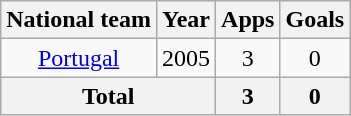<table class="wikitable" style="text-align:center">
<tr>
<th>National team</th>
<th>Year</th>
<th>Apps</th>
<th>Goals</th>
</tr>
<tr>
<td><a href='#'>Portugal</a></td>
<td>2005</td>
<td>3</td>
<td>0</td>
</tr>
<tr>
<th colspan="2">Total</th>
<th>3</th>
<th>0</th>
</tr>
</table>
